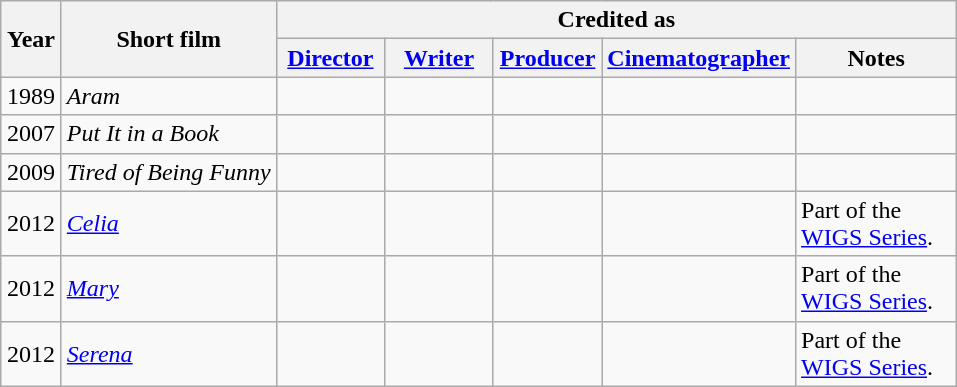<table class="wikitable sortable" style="text-align:center">
<tr>
<th rowspan="2" style="width:33px;">Year</th>
<th rowspan="2">Short film</th>
<th colspan="6">Credited as</th>
</tr>
<tr>
<th width=65><a href='#'>Director</a></th>
<th width=65><a href='#'>Writer</a></th>
<th width=65><a href='#'>Producer</a></th>
<th width=65><a href='#'>Cinematographer</a></th>
<th width=100>Notes</th>
</tr>
<tr>
<td>1989</td>
<td style="text-align:left;"><em>Aram</em></td>
<td></td>
<td></td>
<td></td>
<td></td>
<td></td>
</tr>
<tr>
<td>2007</td>
<td style="text-align:left;"><em>Put It in a Book</em></td>
<td></td>
<td></td>
<td></td>
<td></td>
<td></td>
</tr>
<tr>
<td>2009</td>
<td style="text-align:left;"><em>Tired of Being Funny</em></td>
<td></td>
<td></td>
<td></td>
<td></td>
<td></td>
</tr>
<tr>
<td>2012</td>
<td style="text-align:left;"><em><a href='#'>Celia</a></em></td>
<td></td>
<td></td>
<td></td>
<td></td>
<td style="text-align:left;">Part of the <a href='#'>WIGS Series</a>.</td>
</tr>
<tr>
<td>2012</td>
<td style="text-align:left;"><em><a href='#'>Mary</a></em></td>
<td></td>
<td></td>
<td></td>
<td></td>
<td style="text-align:left;">Part of the <a href='#'>WIGS Series</a>.</td>
</tr>
<tr>
<td>2012</td>
<td style="text-align:left;"><em><a href='#'>Serena</a></em></td>
<td></td>
<td></td>
<td></td>
<td></td>
<td style="text-align:left;">Part of the <a href='#'>WIGS Series</a>.</td>
</tr>
</table>
